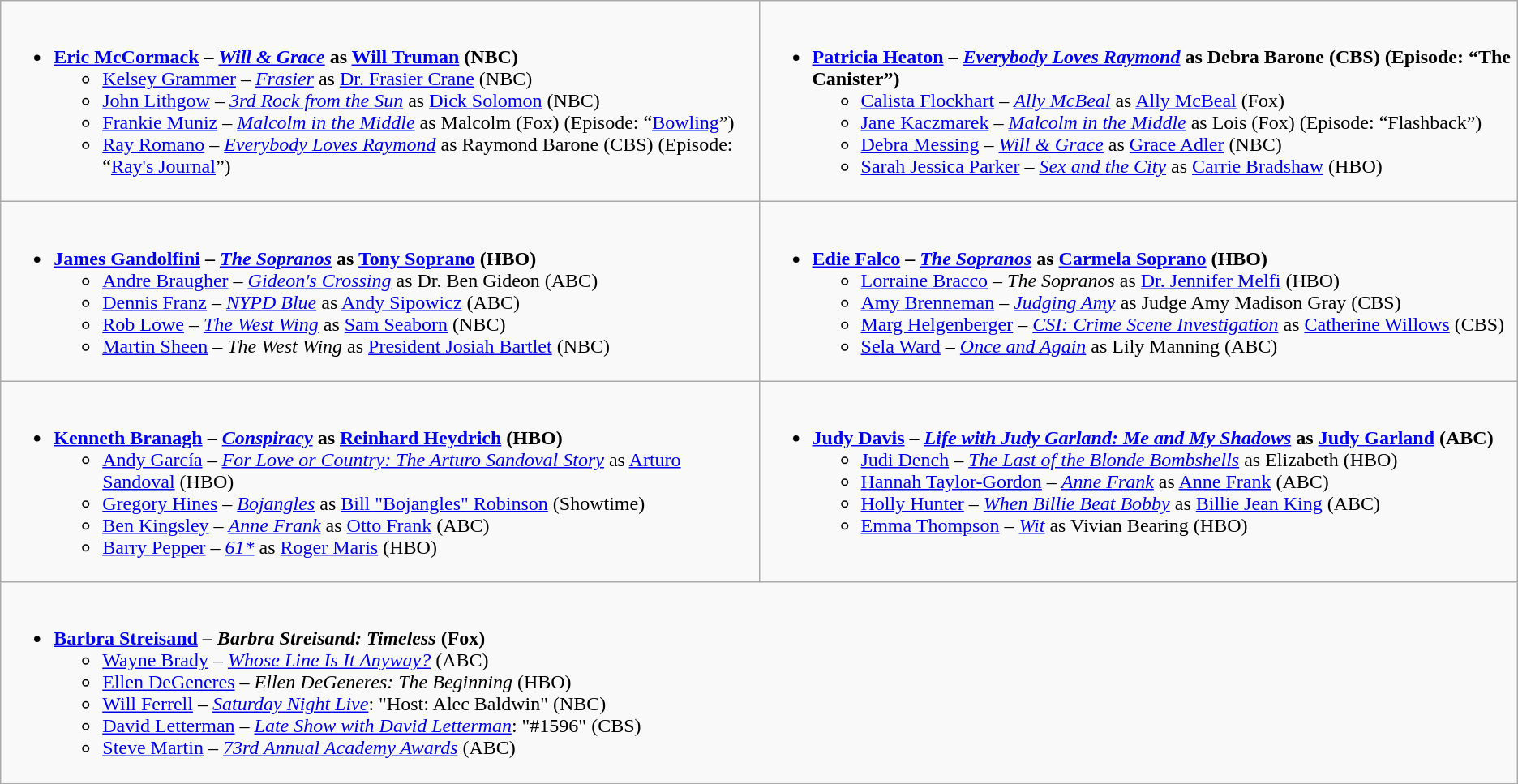<table class="wikitable">
<tr>
<td style="vertical-align:top;" width="50%"><br><ul><li><strong><a href='#'>Eric McCormack</a> – <em><a href='#'>Will & Grace</a></em> as <a href='#'>Will Truman</a> (NBC)</strong><ul><li><a href='#'>Kelsey Grammer</a> – <em><a href='#'>Frasier</a></em> as <a href='#'>Dr. Frasier Crane</a> (NBC)</li><li><a href='#'>John Lithgow</a> – <em><a href='#'>3rd Rock from the Sun</a></em> as <a href='#'>Dick Solomon</a> (NBC)</li><li><a href='#'>Frankie Muniz</a> – <em><a href='#'>Malcolm in the Middle</a></em> as Malcolm (Fox) (Episode: “<a href='#'>Bowling</a>”)</li><li><a href='#'>Ray Romano</a> – <em><a href='#'>Everybody Loves Raymond</a></em> as Raymond Barone (CBS) (Episode: “<a href='#'>Ray's Journal</a>”)</li></ul></li></ul></td>
<td style="vertical-align:top;" width="50%"><br><ul><li><strong><a href='#'>Patricia Heaton</a> – <em><a href='#'>Everybody Loves Raymond</a></em> as Debra Barone (CBS) (Episode: “The Canister”)</strong> <strong></strong><ul><li><a href='#'>Calista Flockhart</a> – <em><a href='#'>Ally McBeal</a></em> as <a href='#'>Ally McBeal</a> (Fox)</li><li><a href='#'>Jane Kaczmarek</a> – <em><a href='#'>Malcolm in the Middle</a></em> as Lois (Fox) (Episode: “Flashback”)</li><li><a href='#'>Debra Messing</a> – <em><a href='#'>Will & Grace</a></em> as <a href='#'>Grace Adler</a> (NBC)</li><li><a href='#'>Sarah Jessica Parker</a> – <em><a href='#'>Sex and the City</a></em> as <a href='#'>Carrie Bradshaw</a> (HBO)</li></ul></li></ul></td>
</tr>
<tr>
<td style="vertical-align:top;" width="50%"><br><ul><li><strong><a href='#'>James Gandolfini</a> – <em><a href='#'>The Sopranos</a></em> as <a href='#'>Tony Soprano</a> (HBO)</strong><ul><li><a href='#'>Andre Braugher</a> – <em><a href='#'>Gideon's Crossing</a></em> as Dr. Ben Gideon (ABC)</li><li><a href='#'>Dennis Franz</a> – <em><a href='#'>NYPD Blue</a></em> as <a href='#'>Andy Sipowicz</a> (ABC)</li><li><a href='#'>Rob Lowe</a> – <em><a href='#'>The West Wing</a></em> as <a href='#'>Sam Seaborn</a>  (NBC)</li><li><a href='#'>Martin Sheen</a> – <em>The West Wing</em> as <a href='#'>President Josiah Bartlet</a> (NBC)</li></ul></li></ul></td>
<td style="vertical-align:top;" width="50%"><br><ul><li><strong><a href='#'>Edie Falco</a> – <em><a href='#'>The Sopranos</a></em> as <a href='#'>Carmela Soprano</a> (HBO)</strong><ul><li><a href='#'>Lorraine Bracco</a> – <em>The Sopranos</em> as <a href='#'>Dr. Jennifer Melfi</a> (HBO)</li><li><a href='#'>Amy Brenneman</a> – <em><a href='#'>Judging Amy</a></em> as Judge Amy Madison Gray (CBS)</li><li><a href='#'>Marg Helgenberger</a> – <em><a href='#'>CSI: Crime Scene Investigation</a></em> as <a href='#'>Catherine Willows</a> (CBS)</li><li><a href='#'>Sela Ward</a> – <em><a href='#'>Once and Again</a></em> as Lily Manning (ABC)</li></ul></li></ul></td>
</tr>
<tr>
<td style="vertical-align:top;" width="50%"><br><ul><li><strong><a href='#'>Kenneth Branagh</a> – <em><a href='#'>Conspiracy</a></em> as <a href='#'>Reinhard Heydrich</a> (HBO)</strong><ul><li><a href='#'>Andy García</a> – <em><a href='#'>For Love or Country: The Arturo Sandoval Story</a></em> as <a href='#'>Arturo Sandoval</a> (HBO)</li><li><a href='#'>Gregory Hines</a> – <em><a href='#'>Bojangles</a></em> as <a href='#'>Bill "Bojangles" Robinson</a> (Showtime)</li><li><a href='#'>Ben Kingsley</a> – <em><a href='#'>Anne Frank</a></em> as <a href='#'>Otto Frank</a> (ABC)</li><li><a href='#'>Barry Pepper</a> – <em><a href='#'>61*</a></em> as <a href='#'>Roger Maris</a> (HBO)</li></ul></li></ul></td>
<td style="vertical-align:top;" width="50%"><br><ul><li><strong><a href='#'>Judy Davis</a> – <em><a href='#'>Life with Judy Garland: Me and My Shadows</a></em> as <a href='#'>Judy Garland</a> (ABC)</strong><ul><li><a href='#'>Judi Dench</a> – <em><a href='#'>The Last of the Blonde Bombshells</a></em> as Elizabeth (HBO)</li><li><a href='#'>Hannah Taylor-Gordon</a> – <em><a href='#'>Anne Frank</a></em> as <a href='#'>Anne Frank</a> (ABC)</li><li><a href='#'>Holly Hunter</a> – <em><a href='#'>When Billie Beat Bobby</a></em> as <a href='#'>Billie Jean King</a> (ABC)</li><li><a href='#'>Emma Thompson</a> – <em><a href='#'>Wit</a></em> as Vivian Bearing (HBO)</li></ul></li></ul></td>
</tr>
<tr>
<td style="vertical-align:top;" width="50%" colspan="2"><br><ul><li><strong><a href='#'>Barbra Streisand</a> – <em>Barbra Streisand: Timeless</em> (Fox)</strong><ul><li><a href='#'>Wayne Brady</a> – <em><a href='#'>Whose Line Is It Anyway?</a></em> (ABC)</li><li><a href='#'>Ellen DeGeneres</a> – <em>Ellen DeGeneres: The Beginning</em> (HBO)</li><li><a href='#'>Will Ferrell</a> – <em><a href='#'>Saturday Night Live</a></em>: "Host: Alec Baldwin" (NBC)</li><li><a href='#'>David Letterman</a> – <em><a href='#'>Late Show with David Letterman</a></em>: "#1596" (CBS)</li><li><a href='#'>Steve Martin</a> – <em><a href='#'>73rd Annual Academy Awards</a></em> (ABC)</li></ul></li></ul></td>
</tr>
</table>
